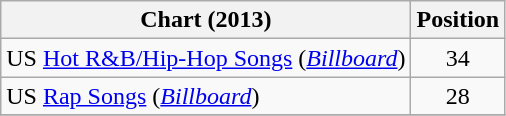<table class="wikitable sortable">
<tr>
<th scope="col">Chart (2013)</th>
<th scope="col">Position</th>
</tr>
<tr>
<td>US <a href='#'>Hot R&B/Hip-Hop Songs</a> (<em><a href='#'>Billboard</a></em>)</td>
<td style="text-align:center;">34</td>
</tr>
<tr>
<td>US <a href='#'>Rap Songs</a> (<em><a href='#'>Billboard</a></em>)</td>
<td style="text-align:center;">28</td>
</tr>
<tr>
</tr>
</table>
